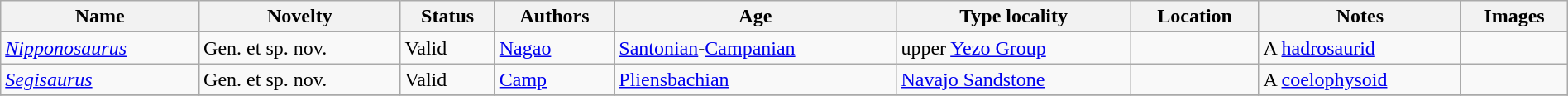<table class="wikitable sortable" align="center" width="100%">
<tr>
<th>Name</th>
<th>Novelty</th>
<th>Status</th>
<th>Authors</th>
<th>Age</th>
<th>Type locality</th>
<th>Location</th>
<th>Notes</th>
<th>Images</th>
</tr>
<tr>
<td><em><a href='#'>Nipponosaurus</a></em></td>
<td>Gen. et sp. nov.</td>
<td>Valid</td>
<td><a href='#'>Nagao</a></td>
<td><a href='#'>Santonian</a>-<a href='#'>Campanian</a></td>
<td>upper <a href='#'>Yezo Group</a></td>
<td></td>
<td>A <a href='#'>hadrosaurid</a></td>
<td></td>
</tr>
<tr>
<td><em><a href='#'>Segisaurus</a></em></td>
<td>Gen. et sp. nov.</td>
<td>Valid</td>
<td><a href='#'>Camp</a></td>
<td><a href='#'>Pliensbachian</a></td>
<td><a href='#'>Navajo Sandstone</a></td>
<td></td>
<td>A <a href='#'>coelophysoid</a></td>
<td></td>
</tr>
<tr>
</tr>
</table>
